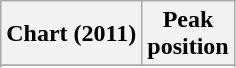<table class="wikitable sortable plainrowheaders">
<tr>
<th>Chart (2011)</th>
<th>Peak<br>position</th>
</tr>
<tr>
</tr>
<tr>
</tr>
<tr>
</tr>
<tr>
</tr>
<tr>
</tr>
<tr>
</tr>
<tr>
</tr>
<tr>
</tr>
<tr>
</tr>
<tr>
</tr>
<tr>
</tr>
<tr>
</tr>
</table>
